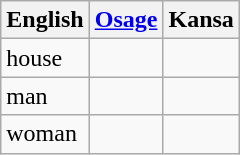<table class="wikitable">
<tr>
<th>English</th>
<th><a href='#'>Osage</a></th>
<th>Kansa</th>
</tr>
<tr>
<td>house</td>
<td></td>
<td></td>
</tr>
<tr>
<td>man</td>
<td></td>
<td></td>
</tr>
<tr>
<td>woman</td>
<td></td>
<td></td>
</tr>
</table>
